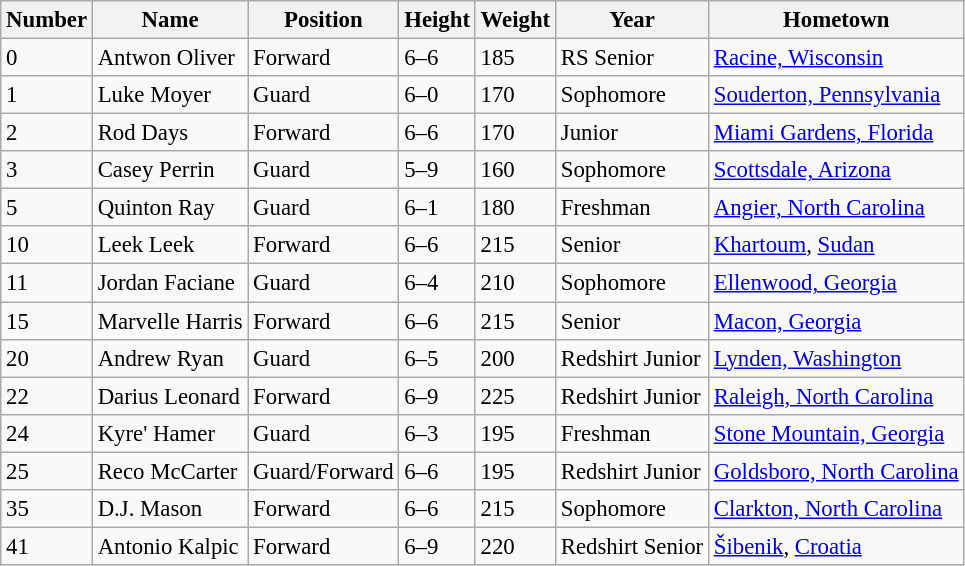<table class="wikitable sortable" style="font-size: 95%;">
<tr>
<th>Number</th>
<th>Name</th>
<th>Position</th>
<th>Height</th>
<th>Weight</th>
<th>Year</th>
<th>Hometown</th>
</tr>
<tr>
<td>0</td>
<td>Antwon Oliver</td>
<td>Forward</td>
<td>6–6</td>
<td>185</td>
<td>RS Senior</td>
<td><a href='#'>Racine, Wisconsin</a></td>
</tr>
<tr>
<td>1</td>
<td>Luke Moyer</td>
<td>Guard</td>
<td>6–0</td>
<td>170</td>
<td>Sophomore</td>
<td><a href='#'>Souderton, Pennsylvania</a></td>
</tr>
<tr>
<td>2</td>
<td>Rod Days</td>
<td>Forward</td>
<td>6–6</td>
<td>170</td>
<td>Junior</td>
<td><a href='#'>Miami Gardens, Florida</a></td>
</tr>
<tr>
<td>3</td>
<td>Casey Perrin</td>
<td>Guard</td>
<td>5–9</td>
<td>160</td>
<td>Sophomore</td>
<td><a href='#'>Scottsdale, Arizona</a></td>
</tr>
<tr>
<td>5</td>
<td>Quinton Ray</td>
<td>Guard</td>
<td>6–1</td>
<td>180</td>
<td>Freshman</td>
<td><a href='#'>Angier, North Carolina</a></td>
</tr>
<tr>
<td>10</td>
<td>Leek Leek</td>
<td>Forward</td>
<td>6–6</td>
<td>215</td>
<td>Senior</td>
<td><a href='#'>Khartoum</a>, <a href='#'>Sudan</a></td>
</tr>
<tr>
<td>11</td>
<td>Jordan Faciane</td>
<td>Guard</td>
<td>6–4</td>
<td>210</td>
<td>Sophomore</td>
<td><a href='#'>Ellenwood, Georgia</a></td>
</tr>
<tr>
<td>15</td>
<td>Marvelle Harris</td>
<td>Forward</td>
<td>6–6</td>
<td>215</td>
<td>Senior</td>
<td><a href='#'>Macon, Georgia</a></td>
</tr>
<tr>
<td>20</td>
<td>Andrew Ryan</td>
<td>Guard</td>
<td>6–5</td>
<td>200</td>
<td>Redshirt Junior</td>
<td><a href='#'>Lynden, Washington</a></td>
</tr>
<tr>
<td>22</td>
<td>Darius Leonard</td>
<td>Forward</td>
<td>6–9</td>
<td>225</td>
<td>Redshirt Junior</td>
<td><a href='#'>Raleigh, North Carolina</a></td>
</tr>
<tr>
<td>24</td>
<td>Kyre' Hamer</td>
<td>Guard</td>
<td>6–3</td>
<td>195</td>
<td>Freshman</td>
<td><a href='#'>Stone Mountain, Georgia</a></td>
</tr>
<tr>
<td>25</td>
<td>Reco McCarter</td>
<td>Guard/Forward</td>
<td>6–6</td>
<td>195</td>
<td>Redshirt Junior</td>
<td><a href='#'>Goldsboro, North Carolina</a></td>
</tr>
<tr>
<td>35</td>
<td>D.J. Mason</td>
<td>Forward</td>
<td>6–6</td>
<td>215</td>
<td>Sophomore</td>
<td><a href='#'>Clarkton, North Carolina</a></td>
</tr>
<tr>
<td>41</td>
<td>Antonio Kalpic</td>
<td>Forward</td>
<td>6–9</td>
<td>220</td>
<td>Redshirt Senior</td>
<td><a href='#'>Šibenik</a>, <a href='#'>Croatia</a></td>
</tr>
</table>
